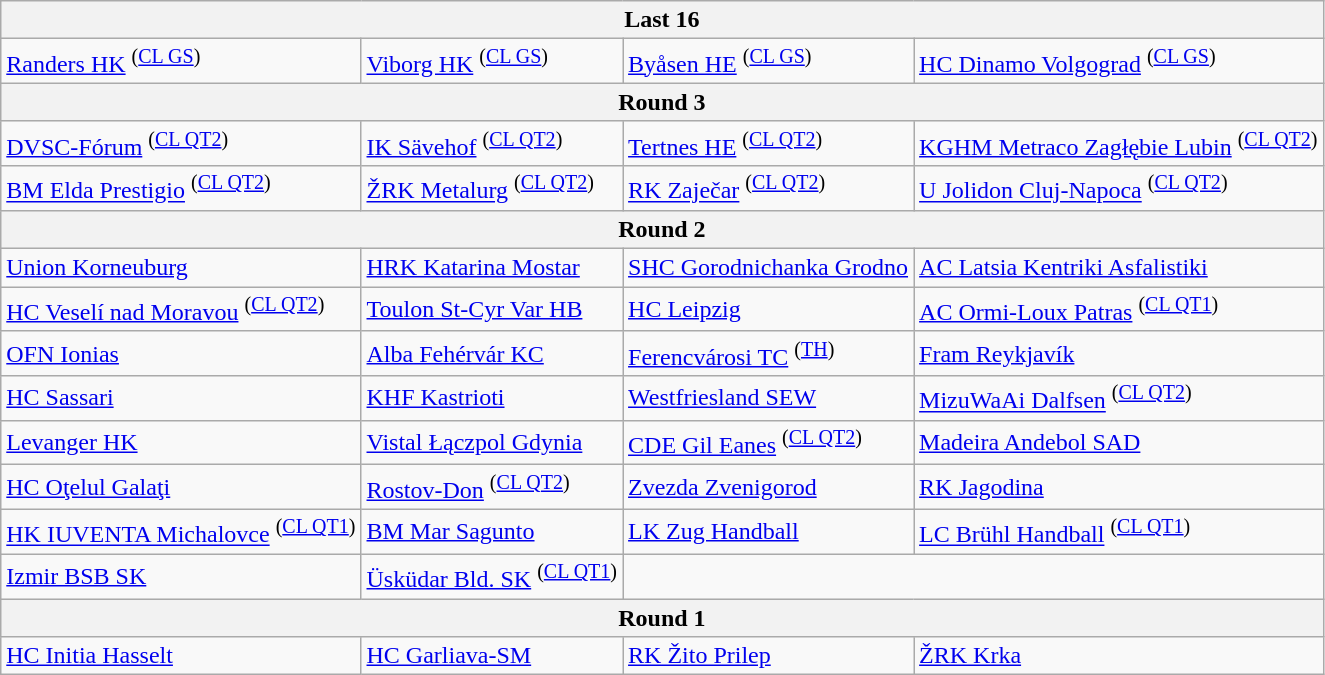<table class="wikitable">
<tr>
<th colspan="4">Last 16</th>
</tr>
<tr>
<td> <a href='#'>Randers HK</a> <sup>(<a href='#'>CL GS</a>)</sup></td>
<td> <a href='#'>Viborg HK</a> <sup>(<a href='#'>CL GS</a>)</sup></td>
<td> <a href='#'>Byåsen HE</a> <sup>(<a href='#'>CL GS</a>)</sup></td>
<td> <a href='#'>HC Dinamo Volgograd</a> <sup>(<a href='#'>CL GS</a>)</sup></td>
</tr>
<tr>
<th colspan="4">Round 3</th>
</tr>
<tr>
<td> <a href='#'>DVSC-Fórum</a> <sup>(<a href='#'>CL QT2</a>)</sup></td>
<td> <a href='#'>IK Sävehof</a> <sup>(<a href='#'>CL QT2</a>)</sup></td>
<td> <a href='#'>Tertnes HE</a> <sup>(<a href='#'>CL QT2</a>)</sup></td>
<td> <a href='#'>KGHM Metraco Zagłębie Lubin</a> <sup>(<a href='#'>CL QT2</a>)</sup></td>
</tr>
<tr>
<td> <a href='#'>BM Elda Prestigio</a> <sup>(<a href='#'>CL QT2</a>)</sup></td>
<td> <a href='#'>ŽRK Metalurg</a> <sup>(<a href='#'>CL QT2</a>)</sup></td>
<td> <a href='#'>RK Zaječar</a> <sup>(<a href='#'>CL QT2</a>)</sup></td>
<td> <a href='#'>U Jolidon Cluj-Napoca</a> <sup>(<a href='#'>CL QT2</a>)</sup></td>
</tr>
<tr>
<th colspan="4">Round 2</th>
</tr>
<tr>
<td> <a href='#'>Union Korneuburg</a></td>
<td> <a href='#'>HRK Katarina Mostar</a></td>
<td> <a href='#'>SHC Gorodnichanka Grodno</a></td>
<td> <a href='#'>AC Latsia Kentriki Asfalistiki</a></td>
</tr>
<tr>
<td> <a href='#'>HC Veselí nad Moravou</a> <sup>(<a href='#'>CL QT2</a>)</sup></td>
<td> <a href='#'>Toulon St-Cyr Var HB</a></td>
<td> <a href='#'>HC Leipzig</a></td>
<td> <a href='#'>AC Ormi-Loux Patras</a> <sup>(<a href='#'>CL QT1</a>)</sup></td>
</tr>
<tr>
<td> <a href='#'>OFN Ionias</a></td>
<td> <a href='#'>Alba Fehérvár KC</a></td>
<td> <a href='#'>Ferencvárosi TC</a> <sup>(<a href='#'>TH</a>)</sup></td>
<td> <a href='#'>Fram Reykjavík</a></td>
</tr>
<tr>
<td> <a href='#'>HC Sassari</a></td>
<td> <a href='#'>KHF Kastrioti</a></td>
<td> <a href='#'>Westfriesland SEW</a></td>
<td> <a href='#'>MizuWaAi Dalfsen</a> <sup>(<a href='#'>CL QT2</a>)</sup></td>
</tr>
<tr>
<td> <a href='#'>Levanger HK</a></td>
<td> <a href='#'>Vistal Łączpol Gdynia</a></td>
<td> <a href='#'>CDE Gil Eanes</a> <sup>(<a href='#'>CL QT2</a>)</sup></td>
<td> <a href='#'>Madeira Andebol SAD</a></td>
</tr>
<tr>
<td> <a href='#'>HC Oţelul Galaţi</a></td>
<td> <a href='#'>Rostov-Don</a> <sup>(<a href='#'>CL QT2</a>)</sup></td>
<td> <a href='#'>Zvezda Zvenigorod</a></td>
<td> <a href='#'>RK Jagodina</a></td>
</tr>
<tr>
<td> <a href='#'>HK IUVENTA Michalovce</a> <sup>(<a href='#'>CL QT1</a>)</sup></td>
<td> <a href='#'>BM Mar Sagunto</a></td>
<td> <a href='#'>LK Zug Handball</a></td>
<td> <a href='#'>LC Brühl Handball</a> <sup>(<a href='#'>CL QT1</a>)</sup></td>
</tr>
<tr>
<td> <a href='#'>Izmir BSB SK</a></td>
<td> <a href='#'>Üsküdar Bld. SK</a> <sup>(<a href='#'>CL QT1</a>)</sup></td>
<td colspan="2"></td>
</tr>
<tr>
<th colspan="4">Round 1</th>
</tr>
<tr>
<td> <a href='#'>HC Initia Hasselt</a></td>
<td> <a href='#'>HC Garliava-SM</a></td>
<td> <a href='#'>RK Žito Prilep</a></td>
<td> <a href='#'>ŽRK Krka</a></td>
</tr>
</table>
